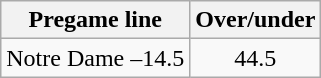<table class="wikitable">
<tr align="center">
<th style=>Pregame line</th>
<th style=>Over/under</th>
</tr>
<tr align="center">
<td>Notre Dame –14.5</td>
<td>44.5</td>
</tr>
</table>
